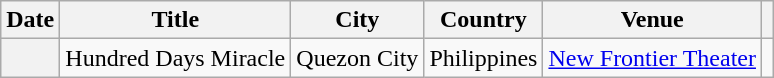<table class="wikitable sortable plainrowheaders">
<tr>
<th>Date</th>
<th>Title</th>
<th>City</th>
<th>Country</th>
<th>Venue</th>
<th scope="col" class="unsortable"></th>
</tr>
<tr>
<th scope="row"></th>
<td>Hundred Days Miracle</td>
<td>Quezon City</td>
<td>Philippines</td>
<td><a href='#'>New Frontier Theater</a></td>
<td style="text-align:center"></td>
</tr>
</table>
